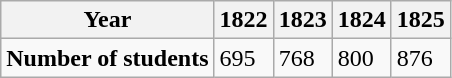<table class="wikitable">
<tr>
<th><strong>Year</strong></th>
<th>1822</th>
<th>1823</th>
<th>1824</th>
<th>1825</th>
</tr>
<tr>
<td><strong>Number of students</strong></td>
<td>695</td>
<td>768</td>
<td>800</td>
<td>876</td>
</tr>
</table>
